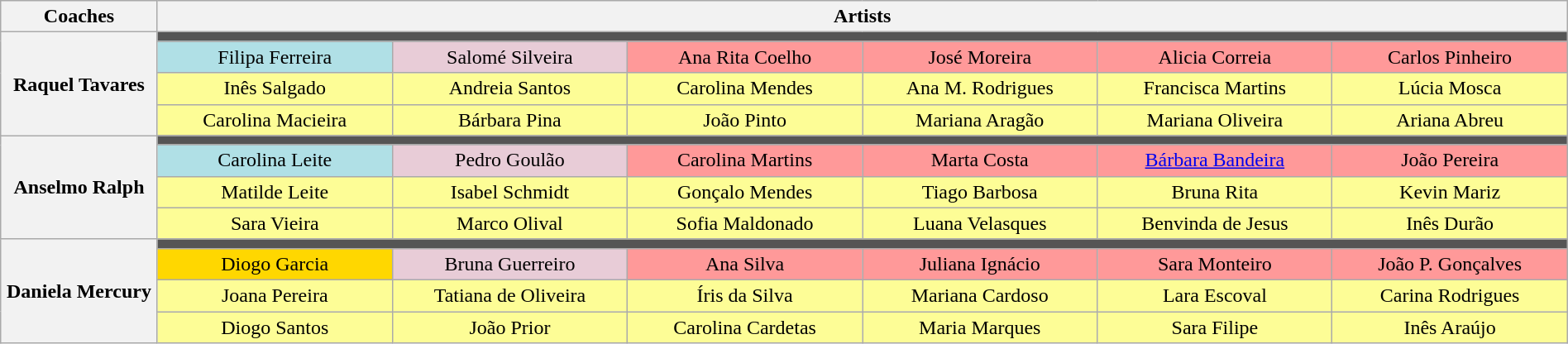<table class="wikitable collapsible collapsed" style="text-align:center; width:100%">
<tr>
<th style="width:10%">Coaches</th>
<th style="width:90%" colspan="6">Artists</th>
</tr>
<tr>
<th rowspan="4">Raquel Tavares</th>
<td colspan="6" style="background:#555"></td>
</tr>
<tr>
<td style="background:#b0e0e6; width:15%">Filipa Ferreira</td>
<td style="background:#E8CCD7; width:15%">Salomé Silveira</td>
<td style="background:#FF9999; width:15%">Ana Rita Coelho</td>
<td style="background:#FF9999; width:15%">José Moreira</td>
<td style="background:#FF9999; width:15%">Alicia Correia</td>
<td style="background:#FF9999; width:15%">Carlos Pinheiro</td>
</tr>
<tr>
<td style="background:#FDFD96">Inês Salgado</td>
<td style="background:#FDFD96">Andreia Santos</td>
<td style="background:#FDFD96">Carolina Mendes</td>
<td style="background:#FDFD96">Ana M. Rodrigues</td>
<td style="background:#FDFD96">Francisca Martins</td>
<td style="background:#FDFD96">Lúcia Mosca</td>
</tr>
<tr>
<td style="background:#FDFD96">Carolina Macieira</td>
<td style="background:#FDFD96">Bárbara Pina</td>
<td style="background:#FDFD96">João Pinto</td>
<td style="background:#FDFD96">Mariana Aragão</td>
<td style="background:#FDFD96">Mariana Oliveira</td>
<td style="background:#FDFD96">Ariana Abreu</td>
</tr>
<tr>
<th rowspan="4">Anselmo Ralph</th>
<td colspan="6" style="background:#555"></td>
</tr>
<tr>
<td style="background:#b0e0e6">Carolina Leite</td>
<td style="background:#E8CCD7">Pedro Goulão</td>
<td style="background:#FF9999">Carolina Martins</td>
<td style="background:#FF9999">Marta Costa</td>
<td style="background:#FF9999"><a href='#'>Bárbara Bandeira</a></td>
<td style="background:#FF9999">João Pereira</td>
</tr>
<tr>
<td style="background:#FDFD96">Matilde Leite</td>
<td style="background:#FDFD96">Isabel Schmidt</td>
<td style="background:#FDFD96">Gonçalo Mendes</td>
<td style="background:#FDFD96">Tiago Barbosa</td>
<td style="background:#FDFD96">Bruna Rita</td>
<td style="background:#FDFD96">Kevin Mariz</td>
</tr>
<tr>
<td style="background:#FDFD96">Sara Vieira</td>
<td style="background:#FDFD96">Marco Olival</td>
<td style="background:#FDFD96">Sofia Maldonado</td>
<td style="background:#FDFD96">Luana Velasques</td>
<td style="background:#FDFD96">Benvinda de Jesus</td>
<td style="background:#FDFD96">Inês Durão</td>
</tr>
<tr>
<th rowspan="4">Daniela Mercury</th>
<td colspan="6" style="background:#555"></td>
</tr>
<tr>
<td style="background: gold">Diogo Garcia</td>
<td style="background:#E8CCD7">Bruna Guerreiro</td>
<td style="background:#FF9999">Ana Silva</td>
<td style="background:#FF9999">Juliana Ignácio</td>
<td style="background:#FF9999">Sara Monteiro</td>
<td style="background:#FF9999">João P. Gonçalves</td>
</tr>
<tr>
<td style="background:#FDFD96">Joana Pereira</td>
<td style="background:#FDFD96">Tatiana de Oliveira</td>
<td style="background:#FDFD96">Íris da Silva</td>
<td style="background:#FDFD96">Mariana Cardoso</td>
<td style="background:#FDFD96">Lara Escoval</td>
<td style="background:#FDFD96">Carina Rodrigues</td>
</tr>
<tr>
<td style="background:#FDFD96">Diogo Santos</td>
<td style="background:#FDFD96">João Prior</td>
<td style="background:#FDFD96">Carolina Cardetas</td>
<td style="background:#FDFD96">Maria Marques</td>
<td style="background:#FDFD96">Sara Filipe</td>
<td style="background:#FDFD96">Inês Araújo</td>
</tr>
</table>
